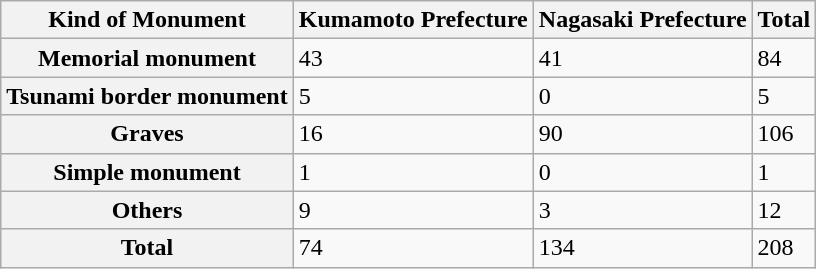<table class="wikitable">
<tr>
<th>Kind of Monument</th>
<th>Kumamoto Prefecture</th>
<th>Nagasaki Prefecture</th>
<th>Total</th>
</tr>
<tr>
<th>Memorial monument</th>
<td>43</td>
<td>41</td>
<td>84</td>
</tr>
<tr>
<th>Tsunami border monument</th>
<td>5</td>
<td>0</td>
<td>5</td>
</tr>
<tr>
<th>Graves</th>
<td>16</td>
<td>90</td>
<td>106</td>
</tr>
<tr>
<th>Simple monument</th>
<td>1</td>
<td>0</td>
<td>1</td>
</tr>
<tr>
<th>Others</th>
<td>9</td>
<td>3</td>
<td>12</td>
</tr>
<tr>
<th>Total</th>
<td>74</td>
<td>134</td>
<td>208</td>
</tr>
</table>
